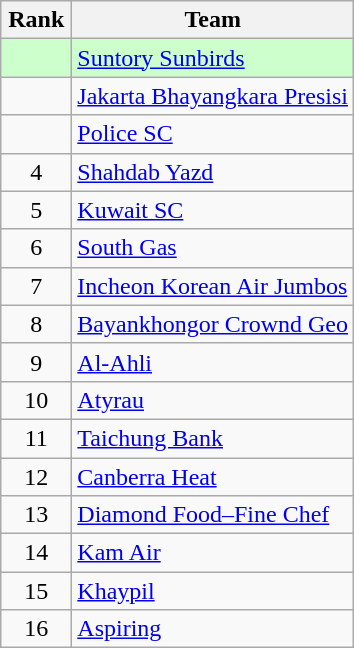<table class="wikitable" style="text-align:center;">
<tr>
<th width=40>Rank</th>
<th>Team</th>
</tr>
<tr bgcolor=#ccffcc>
<td></td>
<td style="text-align:left;"> <a href='#'>Suntory Sunbirds</a></td>
</tr>
<tr>
<td></td>
<td style="text-align:left;"> <a href='#'>Jakarta Bhayangkara Presisi</a></td>
</tr>
<tr>
<td></td>
<td style="text-align:left;"> <a href='#'>Police SC</a></td>
</tr>
<tr>
<td>4</td>
<td style="text-align:left;"> <a href='#'>Shahdab Yazd</a></td>
</tr>
<tr>
<td>5</td>
<td style="text-align:left;"> <a href='#'>Kuwait SC</a></td>
</tr>
<tr>
<td>6</td>
<td style="text-align:left;"> <a href='#'>South Gas</a></td>
</tr>
<tr>
<td>7</td>
<td style="text-align:left;"> <a href='#'>Incheon Korean Air Jumbos</a></td>
</tr>
<tr>
<td>8</td>
<td style="text-align:left;"> <a href='#'>Bayankhongor Crownd Geo</a></td>
</tr>
<tr>
<td>9</td>
<td style="text-align:left;"> <a href='#'>Al-Ahli</a></td>
</tr>
<tr>
<td>10</td>
<td style="text-align:left;"> <a href='#'>Atyrau</a></td>
</tr>
<tr>
<td>11</td>
<td style="text-align:left;"> <a href='#'>Taichung Bank</a></td>
</tr>
<tr>
<td>12</td>
<td style="text-align:left;"> <a href='#'>Canberra Heat</a></td>
</tr>
<tr>
<td>13</td>
<td style="text-align:left;"> <a href='#'>Diamond Food–Fine Chef</a></td>
</tr>
<tr>
<td>14</td>
<td style="text-align:left;"> <a href='#'>Kam Air</a></td>
</tr>
<tr>
<td>15</td>
<td style="text-align:left;"> <a href='#'>Khaypil</a></td>
</tr>
<tr>
<td>16</td>
<td style="text-align:left;"> <a href='#'>Aspiring</a></td>
</tr>
</table>
